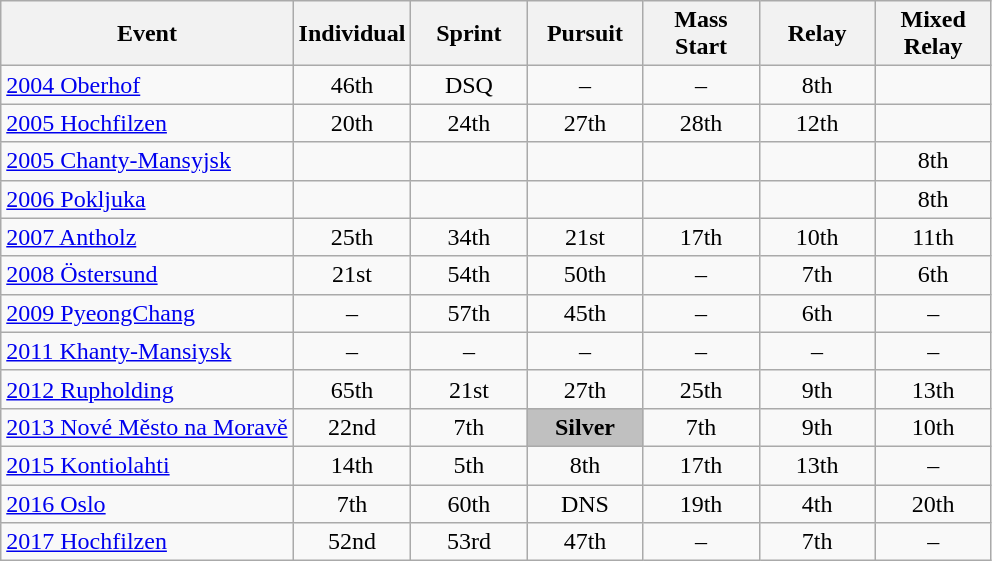<table class="wikitable" style="text-align: center;">
<tr ">
<th>Event</th>
<th style="text-align:center; width:70px;">Individual</th>
<th style="text-align:center; width:70px;">Sprint</th>
<th style="text-align:center; width:70px;">Pursuit</th>
<th style="text-align:center; width:70px;">Mass Start</th>
<th style="text-align:center; width:70px;">Relay</th>
<th style="text-align:center; width:70px;">Mixed Relay</th>
</tr>
<tr>
<td align=left> <a href='#'>2004 Oberhof</a></td>
<td>46th</td>
<td>DSQ</td>
<td>–</td>
<td>–</td>
<td>8th</td>
<td></td>
</tr>
<tr>
<td align=left> <a href='#'>2005 Hochfilzen</a></td>
<td>20th</td>
<td>24th</td>
<td>27th</td>
<td>28th</td>
<td>12th</td>
<td></td>
</tr>
<tr>
<td align=left> <a href='#'>2005 Chanty-Mansyjsk</a></td>
<td></td>
<td></td>
<td></td>
<td></td>
<td></td>
<td>8th</td>
</tr>
<tr>
<td align=left> <a href='#'>2006 Pokljuka</a></td>
<td></td>
<td></td>
<td></td>
<td></td>
<td></td>
<td>8th</td>
</tr>
<tr>
<td align=left> <a href='#'>2007 Antholz</a></td>
<td>25th</td>
<td>34th</td>
<td>21st</td>
<td>17th</td>
<td>10th</td>
<td>11th</td>
</tr>
<tr>
<td align=left> <a href='#'>2008 	Östersund</a></td>
<td>21st</td>
<td>54th</td>
<td>50th</td>
<td>–</td>
<td>7th</td>
<td>6th</td>
</tr>
<tr>
<td align=left> <a href='#'>2009 	PyeongChang</a></td>
<td>–</td>
<td>57th</td>
<td>45th</td>
<td>–</td>
<td>6th</td>
<td>–</td>
</tr>
<tr>
<td align=left> <a href='#'>2011 	Khanty-Mansiysk</a></td>
<td>–</td>
<td>–</td>
<td>–</td>
<td>–</td>
<td>–</td>
<td>–</td>
</tr>
<tr>
<td align=left> <a href='#'>2012 Rupholding</a></td>
<td>65th</td>
<td>21st</td>
<td>27th</td>
<td>25th</td>
<td>9th</td>
<td>13th</td>
</tr>
<tr>
<td align=left> <a href='#'>2013 Nové Město na Moravě</a></td>
<td>22nd</td>
<td>7th</td>
<td style="background:silver;"><strong>Silver</strong></td>
<td>7th</td>
<td>9th</td>
<td>10th</td>
</tr>
<tr>
<td align=left> <a href='#'>2015 Kontiolahti</a></td>
<td>14th</td>
<td>5th</td>
<td>8th</td>
<td>17th</td>
<td>13th</td>
<td>–</td>
</tr>
<tr>
<td align=left> <a href='#'>2016 Oslo</a></td>
<td>7th</td>
<td>60th</td>
<td>DNS</td>
<td>19th</td>
<td>4th</td>
<td>20th</td>
</tr>
<tr>
<td align=left> <a href='#'>2017 Hochfilzen</a></td>
<td>52nd</td>
<td>53rd</td>
<td>47th</td>
<td>–</td>
<td>7th</td>
<td>–</td>
</tr>
</table>
